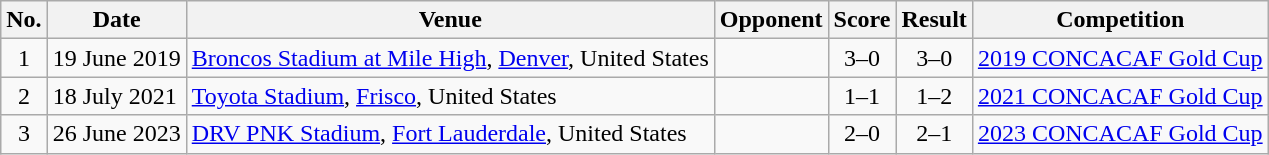<table class="wikitable sortable">
<tr>
<th scope="col">No.</th>
<th scope="col">Date</th>
<th scope="col">Venue</th>
<th scope="col">Opponent</th>
<th scope="col">Score</th>
<th scope="col">Result</th>
<th scope="col">Competition</th>
</tr>
<tr>
<td align="center">1</td>
<td>19 June 2019</td>
<td><a href='#'>Broncos Stadium at Mile High</a>, <a href='#'>Denver</a>, United States</td>
<td></td>
<td align="center">3–0</td>
<td align="center">3–0</td>
<td><a href='#'>2019 CONCACAF Gold Cup</a></td>
</tr>
<tr>
<td align="center">2</td>
<td>18 July 2021</td>
<td><a href='#'>Toyota Stadium</a>, <a href='#'>Frisco</a>, United States</td>
<td></td>
<td align="center">1–1</td>
<td align="center">1–2</td>
<td><a href='#'>2021 CONCACAF Gold Cup</a></td>
</tr>
<tr>
<td align="center">3</td>
<td>26 June 2023</td>
<td><a href='#'>DRV PNK Stadium</a>, <a href='#'>Fort Lauderdale</a>, United States</td>
<td></td>
<td align="center">2–0</td>
<td align="center">2–1</td>
<td><a href='#'>2023 CONCACAF Gold Cup</a></td>
</tr>
</table>
